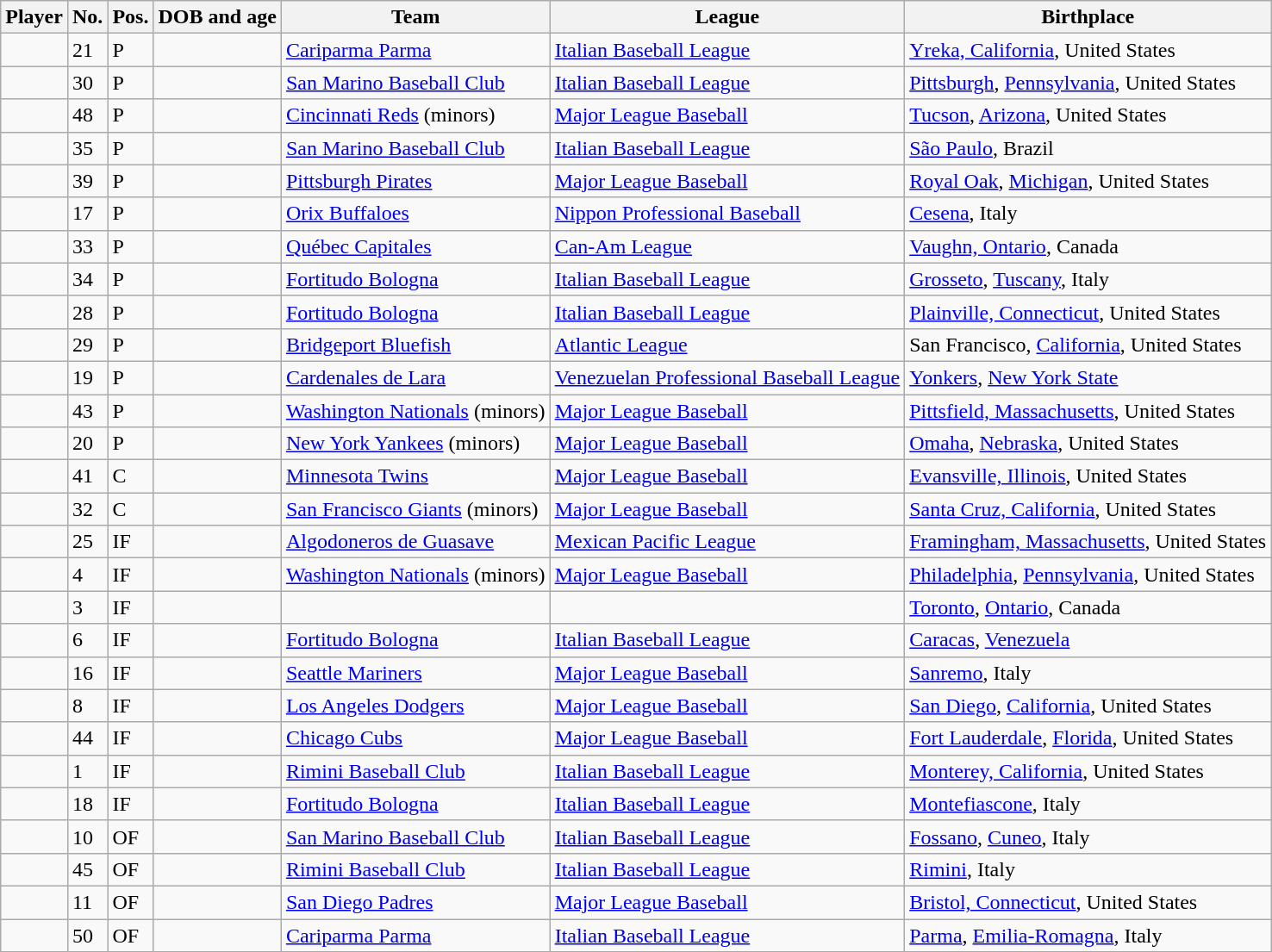<table class="wikitable sortable">
<tr>
<th>Player</th>
<th>No.</th>
<th>Pos.</th>
<th>DOB and age</th>
<th>Team</th>
<th>League</th>
<th>Birthplace</th>
</tr>
<tr>
<td></td>
<td>21</td>
<td>P</td>
<td></td>
<td> <a href='#'>Cariparma Parma</a></td>
<td><a href='#'>Italian Baseball League</a></td>
<td><a href='#'>Yreka, California</a>, United States</td>
</tr>
<tr>
<td></td>
<td>30</td>
<td>P</td>
<td></td>
<td><a href='#'>San Marino Baseball Club</a></td>
<td><a href='#'>Italian Baseball League</a></td>
<td><a href='#'>Pittsburgh</a>, <a href='#'>Pennsylvania</a>, United States</td>
</tr>
<tr>
<td></td>
<td>48</td>
<td>P</td>
<td></td>
<td> <a href='#'>Cincinnati Reds</a> (minors)</td>
<td><a href='#'>Major League Baseball</a></td>
<td><a href='#'>Tucson</a>, <a href='#'>Arizona</a>, United States</td>
</tr>
<tr>
<td></td>
<td>35</td>
<td>P</td>
<td></td>
<td> <a href='#'>San Marino Baseball Club</a></td>
<td><a href='#'>Italian Baseball League</a></td>
<td><a href='#'>São Paulo</a>, Brazil</td>
</tr>
<tr>
<td></td>
<td>39</td>
<td>P</td>
<td></td>
<td> <a href='#'>Pittsburgh Pirates</a></td>
<td><a href='#'>Major League Baseball</a></td>
<td><a href='#'>Royal Oak</a>, <a href='#'>Michigan</a>, United States</td>
</tr>
<tr>
<td></td>
<td>17</td>
<td>P</td>
<td></td>
<td> <a href='#'>Orix Buffaloes</a></td>
<td><a href='#'>Nippon Professional Baseball</a></td>
<td><a href='#'>Cesena</a>, Italy</td>
</tr>
<tr>
<td></td>
<td>33</td>
<td>P</td>
<td></td>
<td> <a href='#'>Québec Capitales</a></td>
<td><a href='#'>Can-Am League</a></td>
<td><a href='#'>Vaughn, Ontario</a>, Canada</td>
</tr>
<tr>
<td></td>
<td>34</td>
<td>P</td>
<td></td>
<td> <a href='#'>Fortitudo Bologna</a></td>
<td><a href='#'>Italian Baseball League</a></td>
<td><a href='#'>Grosseto</a>, <a href='#'>Tuscany</a>, Italy</td>
</tr>
<tr>
<td></td>
<td>28</td>
<td>P</td>
<td></td>
<td> <a href='#'>Fortitudo Bologna</a></td>
<td><a href='#'>Italian Baseball League</a></td>
<td><a href='#'>Plainville, Connecticut</a>, United States</td>
</tr>
<tr>
<td></td>
<td>29</td>
<td>P</td>
<td></td>
<td> <a href='#'>Bridgeport Bluefish</a></td>
<td><a href='#'>Atlantic League</a></td>
<td>San Francisco, <a href='#'>California</a>, United States</td>
</tr>
<tr>
<td></td>
<td>19</td>
<td>P</td>
<td></td>
<td> <a href='#'>Cardenales de Lara</a></td>
<td><a href='#'>Venezuelan Professional Baseball League</a></td>
<td><a href='#'>Yonkers</a>, <a href='#'>New York State</a></td>
</tr>
<tr>
<td></td>
<td>43</td>
<td>P</td>
<td></td>
<td> <a href='#'>Washington Nationals</a> (minors)</td>
<td><a href='#'>Major League Baseball</a></td>
<td><a href='#'>Pittsfield, Massachusetts</a>, United States</td>
</tr>
<tr>
<td></td>
<td>20</td>
<td>P</td>
<td></td>
<td> <a href='#'>New York Yankees</a> (minors)</td>
<td><a href='#'>Major League Baseball</a></td>
<td><a href='#'>Omaha</a>, <a href='#'>Nebraska</a>, United States</td>
</tr>
<tr>
<td></td>
<td>41</td>
<td>C</td>
<td></td>
<td> <a href='#'>Minnesota Twins</a></td>
<td><a href='#'>Major League Baseball</a></td>
<td><a href='#'>Evansville, Illinois</a>, United States</td>
</tr>
<tr>
<td></td>
<td>32</td>
<td>C</td>
<td></td>
<td> <a href='#'>San Francisco Giants</a> (minors)</td>
<td><a href='#'>Major League Baseball</a></td>
<td><a href='#'>Santa Cruz, California</a>, United States</td>
</tr>
<tr>
<td></td>
<td>25</td>
<td>IF</td>
<td></td>
<td> <a href='#'>Algodoneros de Guasave</a></td>
<td><a href='#'>Mexican Pacific League</a></td>
<td><a href='#'>Framingham, Massachusetts</a>, United States</td>
</tr>
<tr>
<td></td>
<td>4</td>
<td>IF</td>
<td></td>
<td> <a href='#'>Washington Nationals</a> (minors)</td>
<td><a href='#'>Major League Baseball</a></td>
<td><a href='#'>Philadelphia</a>, <a href='#'>Pennsylvania</a>, United States</td>
</tr>
<tr>
<td></td>
<td>3</td>
<td>IF</td>
<td></td>
<td></td>
<td></td>
<td><a href='#'>Toronto</a>, <a href='#'>Ontario</a>, Canada</td>
</tr>
<tr>
<td></td>
<td>6</td>
<td>IF</td>
<td></td>
<td> <a href='#'>Fortitudo Bologna</a></td>
<td><a href='#'>Italian Baseball League</a></td>
<td><a href='#'>Caracas</a>, <a href='#'>Venezuela</a></td>
</tr>
<tr>
<td></td>
<td>16</td>
<td>IF</td>
<td></td>
<td> <a href='#'>Seattle Mariners</a></td>
<td><a href='#'>Major League Baseball</a></td>
<td><a href='#'>Sanremo</a>, Italy</td>
</tr>
<tr>
<td></td>
<td>8</td>
<td>IF</td>
<td></td>
<td> <a href='#'>Los Angeles Dodgers</a></td>
<td><a href='#'>Major League Baseball</a></td>
<td><a href='#'>San Diego</a>, <a href='#'>California</a>, United States</td>
</tr>
<tr>
<td></td>
<td>44</td>
<td>IF</td>
<td></td>
<td> <a href='#'>Chicago Cubs</a></td>
<td><a href='#'>Major League Baseball</a></td>
<td><a href='#'>Fort Lauderdale</a>, <a href='#'>Florida</a>, United States</td>
</tr>
<tr>
<td></td>
<td>1</td>
<td>IF</td>
<td></td>
<td> <a href='#'>Rimini Baseball Club</a></td>
<td><a href='#'>Italian Baseball League</a></td>
<td><a href='#'>Monterey, California</a>, United States</td>
</tr>
<tr>
<td></td>
<td>18</td>
<td>IF</td>
<td></td>
<td> <a href='#'>Fortitudo Bologna</a></td>
<td><a href='#'>Italian Baseball League</a></td>
<td><a href='#'>Montefiascone</a>, Italy</td>
</tr>
<tr>
<td></td>
<td>10</td>
<td>OF</td>
<td></td>
<td> <a href='#'>San Marino Baseball Club</a></td>
<td><a href='#'>Italian Baseball League</a></td>
<td><a href='#'>Fossano</a>, <a href='#'>Cuneo</a>, Italy</td>
</tr>
<tr>
<td></td>
<td>45</td>
<td>OF</td>
<td></td>
<td> <a href='#'>Rimini Baseball Club</a></td>
<td><a href='#'>Italian Baseball League</a></td>
<td><a href='#'>Rimini</a>, Italy</td>
</tr>
<tr>
<td></td>
<td>11</td>
<td>OF</td>
<td></td>
<td> <a href='#'>San Diego Padres</a></td>
<td><a href='#'>Major League Baseball</a></td>
<td><a href='#'>Bristol, Connecticut</a>, United States</td>
</tr>
<tr>
<td></td>
<td>50</td>
<td>OF</td>
<td></td>
<td> <a href='#'>Cariparma Parma</a></td>
<td><a href='#'>Italian Baseball League</a></td>
<td><a href='#'>Parma</a>, <a href='#'>Emilia-Romagna</a>, Italy</td>
</tr>
</table>
